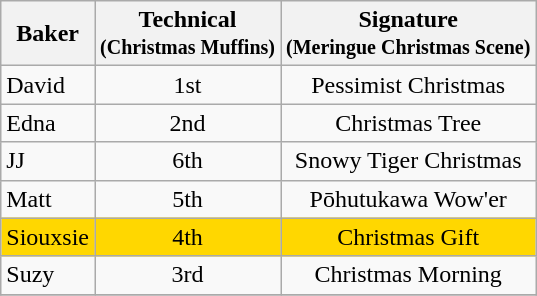<table class="wikitable" style="text-align:center;">
<tr>
<th>Baker</th>
<th>Technical<br><small>(Christmas Muffins)</small></th>
<th>Signature<br><small>(Meringue Christmas Scene)</small></th>
</tr>
<tr>
<td align="left">David</td>
<td>1st</td>
<td>Pessimist Christmas</td>
</tr>
<tr>
<td align="left">Edna</td>
<td>2nd</td>
<td>Christmas Tree</td>
</tr>
<tr>
<td align="left">JJ</td>
<td>6th</td>
<td>Snowy Tiger Christmas</td>
</tr>
<tr>
<td align="left">Matt</td>
<td>5th</td>
<td>Pōhutukawa Wow'er</td>
</tr>
<tr style="background:gold;">
<td align="left">Siouxsie</td>
<td>4th</td>
<td>Christmas Gift</td>
</tr>
<tr>
<td align="left">Suzy</td>
<td>3rd</td>
<td>Christmas Morning</td>
</tr>
<tr>
</tr>
</table>
